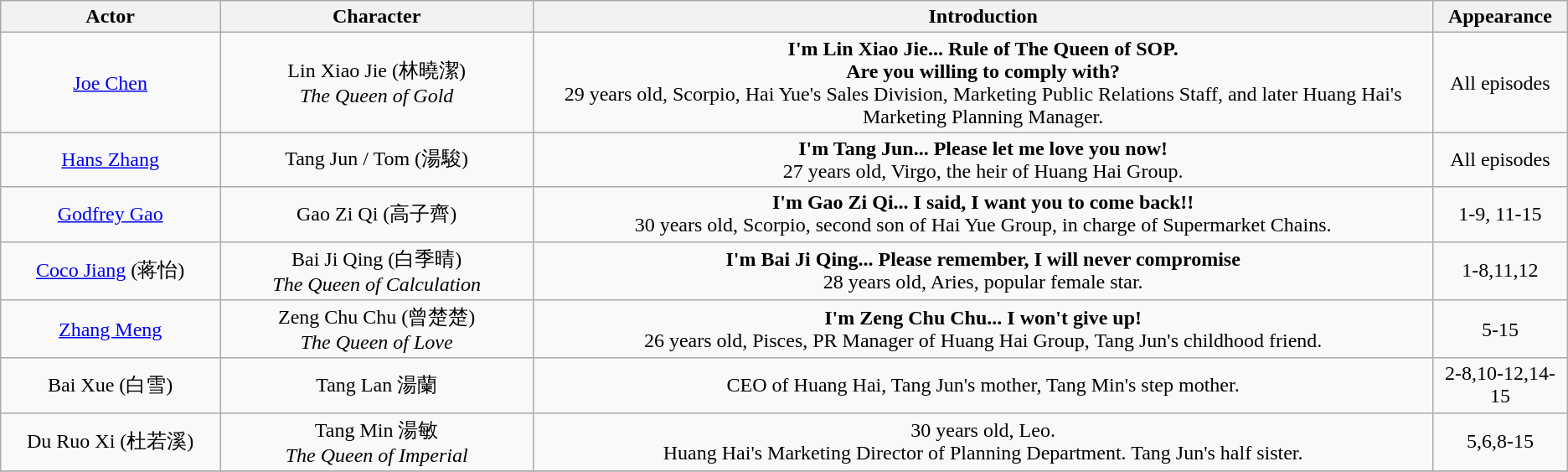<table class="wikitable" style="text-align:center;">
<tr>
<th style="width:14%">Actor</th>
<th style="width:20%">Character</th>
<th>Introduction</th>
<th>Appearance</th>
</tr>
<tr>
<td><a href='#'>Joe Chen</a></td>
<td>Lin Xiao Jie (林曉潔)<br> <em>The Queen of Gold</em></td>
<td><strong>I'm Lin Xiao Jie... Rule of The Queen of SOP. <br>Are you willing to comply with?</strong><br> 29 years old, Scorpio, Hai Yue's Sales Division, Marketing Public Relations Staff, and later Huang Hai's Marketing Planning Manager.</td>
<td>All episodes</td>
</tr>
<tr>
<td><a href='#'>Hans Zhang</a></td>
<td>Tang Jun / Tom (湯駿)</td>
<td><strong>I'm Tang Jun... Please let me love you now!</strong><br> 27 years old, Virgo, the heir of Huang Hai Group.</td>
<td>All episodes</td>
</tr>
<tr>
<td><a href='#'>Godfrey Gao</a></td>
<td>Gao Zi Qi (高子齊)</td>
<td><strong>I'm Gao Zi Qi... I said, I want you to come back!!</strong><br> 30 years old, Scorpio, second son of Hai Yue Group, in charge of Supermarket Chains.</td>
<td>1-9, 11-15</td>
</tr>
<tr>
<td><a href='#'>Coco Jiang</a> (蒋怡)</td>
<td>Bai Ji Qing (白季晴)<br> <em>The Queen of Calculation</em></td>
<td><strong>I'm Bai Ji Qing... Please remember, I will never compromise</strong><br> 28 years old, Aries, popular female star.</td>
<td>1-8,11,12</td>
</tr>
<tr>
<td><a href='#'>Zhang Meng</a></td>
<td>Zeng Chu Chu (曾楚楚)<br> <em>The Queen of Love</em></td>
<td><strong>I'm Zeng Chu Chu... I won't give up!</strong><br>26 years old, Pisces, PR Manager of Huang Hai Group, Tang Jun's childhood friend.</td>
<td>5-15</td>
</tr>
<tr>
<td>Bai Xue (白雪)</td>
<td>Tang Lan 湯蘭</td>
<td>CEO of Huang Hai, Tang Jun's mother, Tang Min's step mother.</td>
<td>2-8,10-12,14-15</td>
</tr>
<tr>
<td>Du Ruo Xi (杜若溪)</td>
<td>Tang Min 湯敏<br>  <em>The Queen of Imperial</em></td>
<td>30 years old, Leo.<br> Huang Hai's Marketing Director of Planning Department. Tang Jun's half sister.</td>
<td>5,6,8-15</td>
</tr>
<tr>
</tr>
</table>
